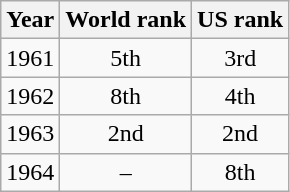<table class=wikitable>
<tr>
<th>Year</th>
<th>World rank</th>
<th>US rank</th>
</tr>
<tr>
<td>1961</td>
<td align="center">5th</td>
<td align="center">3rd</td>
</tr>
<tr>
<td>1962</td>
<td align="center">8th</td>
<td align="center">4th</td>
</tr>
<tr>
<td>1963</td>
<td align="center">2nd</td>
<td align="center">2nd</td>
</tr>
<tr>
<td>1964</td>
<td align="center">–</td>
<td align="center">8th</td>
</tr>
</table>
